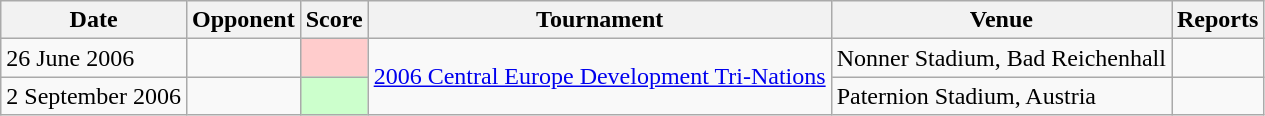<table class=wikitable>
<tr>
<th>Date</th>
<th>Opponent</th>
<th>Score</th>
<th>Tournament</th>
<th>Venue</th>
<th>Reports</th>
</tr>
<tr>
<td>26 June 2006</td>
<td></td>
<td bgcolor="#FFCCCC"></td>
<td rowspan=2><a href='#'>2006 Central Europe Development Tri-Nations</a></td>
<td>Nonner Stadium, Bad Reichenhall</td>
<td align=center></td>
</tr>
<tr>
<td>2 September 2006</td>
<td></td>
<td bgcolor="#CCFFCC"></td>
<td>Paternion Stadium, Austria</td>
<td align=center></td>
</tr>
</table>
